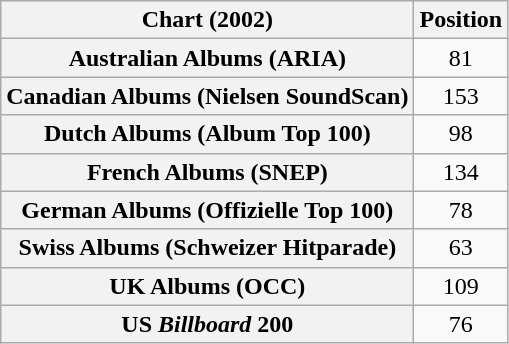<table class="wikitable sortable plainrowheaders" style="text-align:center">
<tr>
<th scope="col">Chart (2002)</th>
<th scope="col">Position</th>
</tr>
<tr>
<th scope="row">Australian Albums (ARIA)</th>
<td>81</td>
</tr>
<tr>
<th scope="row">Canadian Albums (Nielsen SoundScan)</th>
<td>153</td>
</tr>
<tr>
<th scope="row">Dutch Albums (Album Top 100)</th>
<td>98</td>
</tr>
<tr>
<th scope="row">French Albums (SNEP)</th>
<td>134</td>
</tr>
<tr>
<th scope="row">German Albums (Offizielle Top 100)</th>
<td>78</td>
</tr>
<tr>
<th scope="row">Swiss Albums (Schweizer Hitparade)</th>
<td>63</td>
</tr>
<tr>
<th scope="row">UK Albums (OCC)</th>
<td>109</td>
</tr>
<tr>
<th scope="row">US <em>Billboard</em> 200</th>
<td>76</td>
</tr>
</table>
